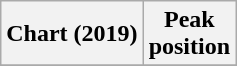<table class="wikitable plainrowheaders">
<tr>
<th scope="col">Chart (2019)</th>
<th scope="col">Peak<br>position</th>
</tr>
<tr>
</tr>
</table>
